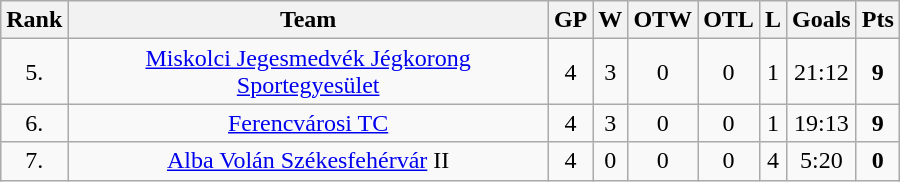<table class="wikitable" style="width:600px;">
<tr>
<th>Rank</th>
<th>Team</th>
<th>GP</th>
<th>W</th>
<th>OTW</th>
<th>OTL</th>
<th>L</th>
<th>Goals</th>
<th>Pts</th>
</tr>
<tr align="center">
<td>5.</td>
<td><a href='#'>Miskolci Jegesmedvék Jégkorong Sportegyesület</a></td>
<td>4</td>
<td>3</td>
<td>0</td>
<td>0</td>
<td>1</td>
<td>21:12</td>
<td><strong>9</strong></td>
</tr>
<tr align="center">
<td>6.</td>
<td><a href='#'>Ferencvárosi TC</a></td>
<td>4</td>
<td>3</td>
<td>0</td>
<td>0</td>
<td>1</td>
<td>19:13</td>
<td><strong>9</strong></td>
</tr>
<tr align="center">
<td>7.</td>
<td><a href='#'>Alba Volán Székesfehérvár</a> II</td>
<td>4</td>
<td>0</td>
<td>0</td>
<td>0</td>
<td>4</td>
<td>5:20</td>
<td><strong>0</strong></td>
</tr>
</table>
